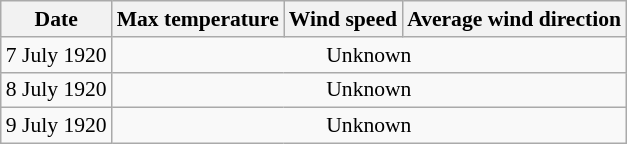<table class="wikitable" style="text-align:right; font-size:90%">
<tr>
<th>Date</th>
<th>Max temperature</th>
<th>Wind speed</th>
<th>Average wind direction</th>
</tr>
<tr>
<td>7 July 1920</td>
<td colspan=3 align=center>Unknown</td>
</tr>
<tr>
<td>8 July 1920</td>
<td colspan=3 align=center>Unknown</td>
</tr>
<tr>
<td>9 July 1920</td>
<td colspan=3 align=center>Unknown</td>
</tr>
</table>
